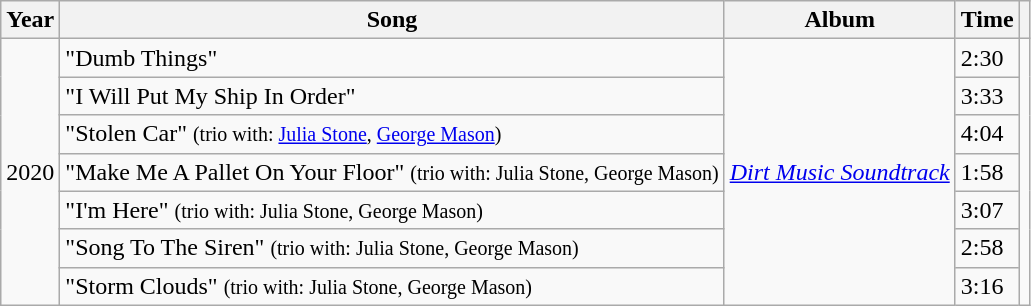<table class="wikitable">
<tr>
<th>Year</th>
<th>Song</th>
<th>Album</th>
<th>Time</th>
<th></th>
</tr>
<tr>
<td rowspan="7">2020</td>
<td>"Dumb Things"</td>
<td rowspan="7"><a href='#'><em>Dirt Music Soundtrack</em></a></td>
<td>2:30</td>
<td rowspan="7"></td>
</tr>
<tr>
<td>"I Will Put My Ship In Order"</td>
<td>3:33</td>
</tr>
<tr>
<td>"Stolen Car" <small>(trio with: <a href='#'>Julia Stone</a>, <a href='#'>George Mason</a>)</small></td>
<td>4:04</td>
</tr>
<tr>
<td>"Make Me A Pallet On Your Floor" <small>(trio with: Julia Stone, George Mason)</small></td>
<td>1:58</td>
</tr>
<tr>
<td>"I'm Here" <small>(trio with: Julia Stone, George Mason)</small></td>
<td>3:07</td>
</tr>
<tr>
<td>"Song To The Siren" <small>(trio with: Julia Stone, George Mason)</small></td>
<td>2:58</td>
</tr>
<tr>
<td>"Storm Clouds" <small>(trio with: Julia Stone, George Mason)</small></td>
<td>3:16</td>
</tr>
</table>
